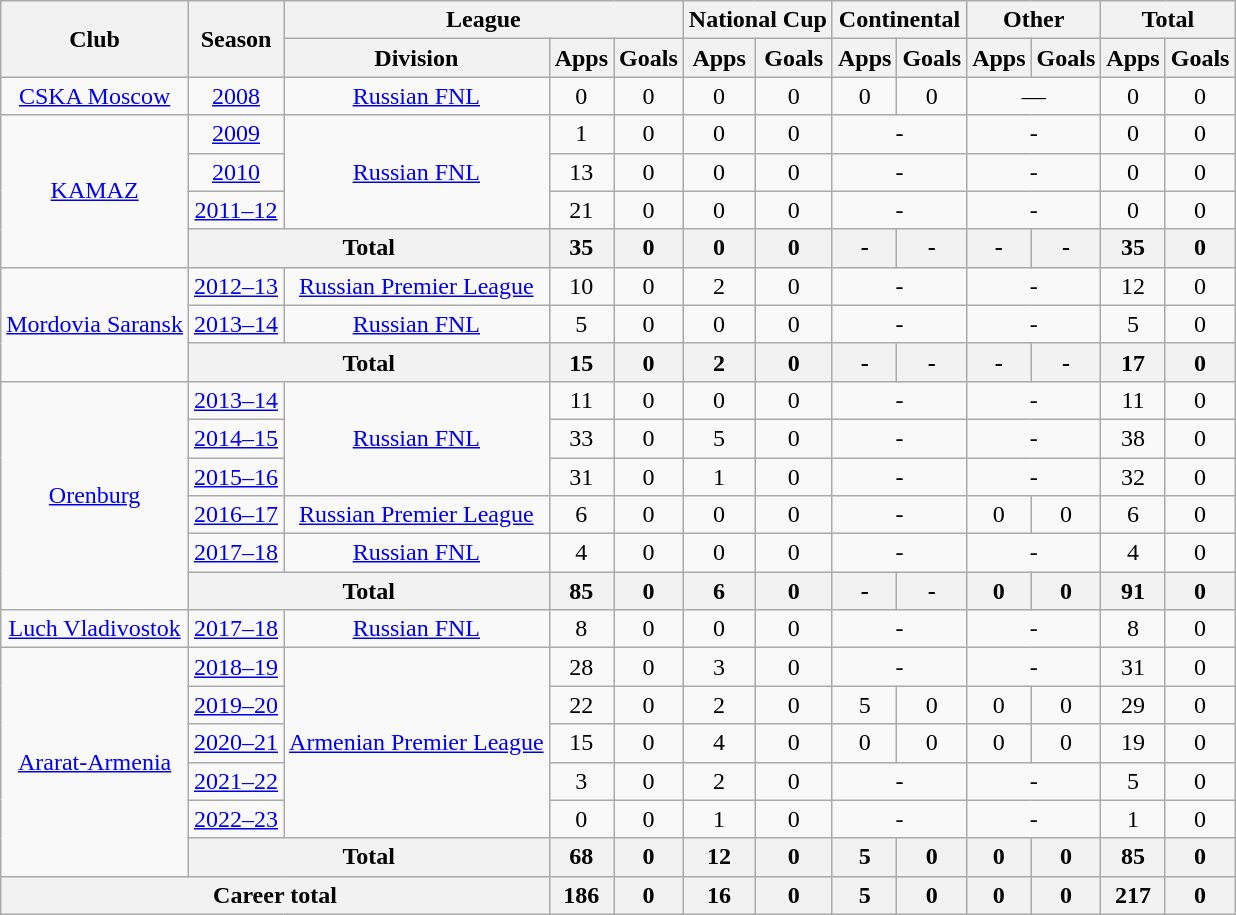<table class="wikitable" style="text-align:center">
<tr>
<th rowspan="2">Club</th>
<th rowspan="2">Season</th>
<th colspan="3">League</th>
<th colspan="2">National Cup</th>
<th colspan="2">Continental</th>
<th colspan="2">Other</th>
<th colspan="2">Total</th>
</tr>
<tr>
<th>Division</th>
<th>Apps</th>
<th>Goals</th>
<th>Apps</th>
<th>Goals</th>
<th>Apps</th>
<th>Goals</th>
<th>Apps</th>
<th>Goals</th>
<th>Apps</th>
<th>Goals</th>
</tr>
<tr>
<td><a href='#'>CSKA Moscow</a></td>
<td><a href='#'>2008</a></td>
<td><a href='#'>Russian FNL</a></td>
<td>0</td>
<td>0</td>
<td>0</td>
<td>0</td>
<td>0</td>
<td>0</td>
<td colspan="2">—</td>
<td>0</td>
<td>0</td>
</tr>
<tr>
<td rowspan="4"><a href='#'>KAMAZ</a></td>
<td><a href='#'>2009</a></td>
<td rowspan="3"><a href='#'>Russian FNL</a></td>
<td>1</td>
<td>0</td>
<td>0</td>
<td>0</td>
<td colspan="2">-</td>
<td colspan="2">-</td>
<td>0</td>
<td>0</td>
</tr>
<tr>
<td><a href='#'>2010</a></td>
<td>13</td>
<td>0</td>
<td>0</td>
<td>0</td>
<td colspan="2">-</td>
<td colspan="2">-</td>
<td>0</td>
<td>0</td>
</tr>
<tr>
<td><a href='#'>2011–12</a></td>
<td>21</td>
<td>0</td>
<td>0</td>
<td>0</td>
<td colspan="2">-</td>
<td colspan="2">-</td>
<td>0</td>
<td>0</td>
</tr>
<tr>
<th colspan="2">Total</th>
<th>35</th>
<th>0</th>
<th>0</th>
<th>0</th>
<th>-</th>
<th>-</th>
<th>-</th>
<th>-</th>
<th>35</th>
<th>0</th>
</tr>
<tr>
<td rowspan="3"><a href='#'>Mordovia Saransk</a></td>
<td><a href='#'>2012–13</a></td>
<td><a href='#'>Russian Premier League</a></td>
<td>10</td>
<td>0</td>
<td>2</td>
<td>0</td>
<td colspan="2">-</td>
<td colspan="2">-</td>
<td>12</td>
<td>0</td>
</tr>
<tr>
<td><a href='#'>2013–14</a></td>
<td><a href='#'>Russian FNL</a></td>
<td>5</td>
<td>0</td>
<td>0</td>
<td>0</td>
<td colspan="2">-</td>
<td colspan="2">-</td>
<td>5</td>
<td>0</td>
</tr>
<tr>
<th colspan="2">Total</th>
<th>15</th>
<th>0</th>
<th>2</th>
<th>0</th>
<th>-</th>
<th>-</th>
<th>-</th>
<th>-</th>
<th>17</th>
<th>0</th>
</tr>
<tr>
<td rowspan="6"><a href='#'>Orenburg</a></td>
<td><a href='#'>2013–14</a></td>
<td rowspan="3"><a href='#'>Russian FNL</a></td>
<td>11</td>
<td>0</td>
<td>0</td>
<td>0</td>
<td colspan="2">-</td>
<td colspan="2">-</td>
<td>11</td>
<td>0</td>
</tr>
<tr>
<td><a href='#'>2014–15</a></td>
<td>33</td>
<td>0</td>
<td>5</td>
<td>0</td>
<td colspan="2">-</td>
<td colspan="2">-</td>
<td>38</td>
<td>0</td>
</tr>
<tr>
<td><a href='#'>2015–16</a></td>
<td>31</td>
<td>0</td>
<td>1</td>
<td>0</td>
<td colspan="2">-</td>
<td colspan="2">-</td>
<td>32</td>
<td>0</td>
</tr>
<tr>
<td><a href='#'>2016–17</a></td>
<td><a href='#'>Russian Premier League</a></td>
<td>6</td>
<td>0</td>
<td>0</td>
<td>0</td>
<td colspan="2">-</td>
<td>0</td>
<td>0</td>
<td>6</td>
<td>0</td>
</tr>
<tr>
<td><a href='#'>2017–18</a></td>
<td><a href='#'>Russian FNL</a></td>
<td>4</td>
<td>0</td>
<td>0</td>
<td>0</td>
<td colspan="2">-</td>
<td colspan="2">-</td>
<td>4</td>
<td>0</td>
</tr>
<tr>
<th colspan="2">Total</th>
<th>85</th>
<th>0</th>
<th>6</th>
<th>0</th>
<th>-</th>
<th>-</th>
<th>0</th>
<th>0</th>
<th>91</th>
<th>0</th>
</tr>
<tr>
<td><a href='#'>Luch Vladivostok</a></td>
<td><a href='#'>2017–18</a></td>
<td><a href='#'>Russian FNL</a></td>
<td>8</td>
<td>0</td>
<td>0</td>
<td>0</td>
<td colspan="2">-</td>
<td colspan="2">-</td>
<td>8</td>
<td>0</td>
</tr>
<tr>
<td rowspan="6"><a href='#'>Ararat-Armenia</a></td>
<td><a href='#'>2018–19</a></td>
<td rowspan="5"><a href='#'>Armenian Premier League</a></td>
<td>28</td>
<td>0</td>
<td>3</td>
<td>0</td>
<td colspan="2">-</td>
<td colspan="2">-</td>
<td>31</td>
<td>0</td>
</tr>
<tr>
<td><a href='#'>2019–20</a></td>
<td>22</td>
<td>0</td>
<td>2</td>
<td>0</td>
<td>5</td>
<td>0</td>
<td>0</td>
<td>0</td>
<td>29</td>
<td>0</td>
</tr>
<tr>
<td><a href='#'>2020–21</a></td>
<td>15</td>
<td>0</td>
<td>4</td>
<td>0</td>
<td>0</td>
<td>0</td>
<td>0</td>
<td>0</td>
<td>19</td>
<td>0</td>
</tr>
<tr>
<td><a href='#'>2021–22</a></td>
<td>3</td>
<td>0</td>
<td>2</td>
<td>0</td>
<td colspan="2">-</td>
<td colspan="2">-</td>
<td>5</td>
<td>0</td>
</tr>
<tr>
<td><a href='#'>2022–23</a></td>
<td>0</td>
<td>0</td>
<td>1</td>
<td>0</td>
<td colspan="2">-</td>
<td colspan="2">-</td>
<td>1</td>
<td>0</td>
</tr>
<tr>
<th colspan="2">Total</th>
<th>68</th>
<th>0</th>
<th>12</th>
<th>0</th>
<th>5</th>
<th>0</th>
<th>0</th>
<th>0</th>
<th>85</th>
<th>0</th>
</tr>
<tr>
<th colspan="3">Career total</th>
<th>186</th>
<th>0</th>
<th>16</th>
<th>0</th>
<th>5</th>
<th>0</th>
<th>0</th>
<th>0</th>
<th>217</th>
<th>0</th>
</tr>
</table>
